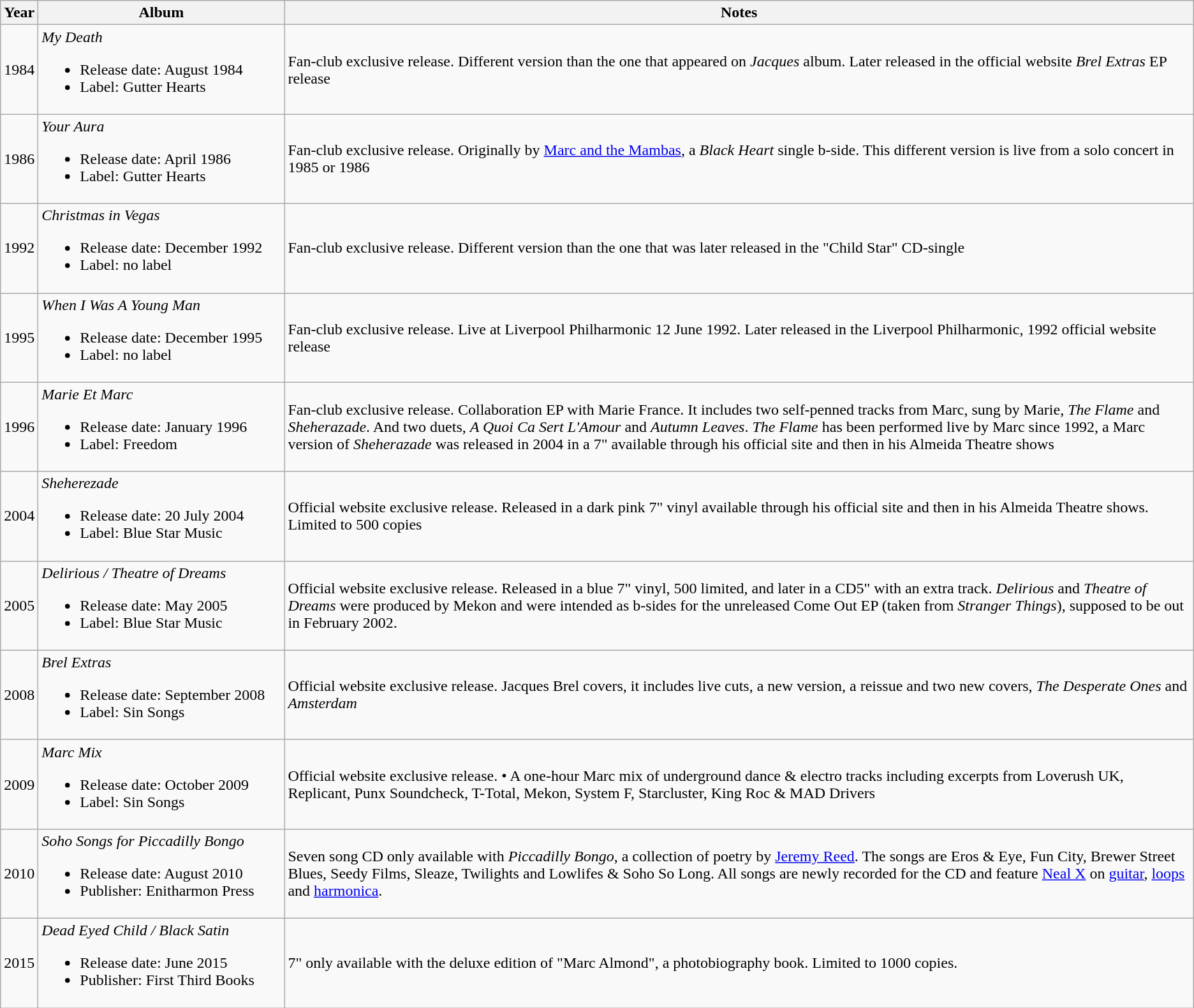<table class="wikitable">
<tr>
<th>Year</th>
<th !rowspan="2" style="width:250px;">Album</th>
<th>Notes</th>
</tr>
<tr>
<td>1984</td>
<td><em>My Death</em><br><ul><li>Release date: August 1984</li><li>Label: Gutter Hearts</li></ul></td>
<td>Fan-club exclusive release. Different version than the one that appeared on <em>Jacques</em> album. Later released in the official website <em>Brel Extras</em> EP release</td>
</tr>
<tr>
<td>1986</td>
<td><em>Your Aura</em><br><ul><li>Release date: April 1986</li><li>Label: Gutter Hearts</li></ul></td>
<td>Fan-club exclusive release. Originally by <a href='#'>Marc and the Mambas</a>, a <em>Black Heart</em> single b-side. This different version is live from a solo concert in 1985 or 1986</td>
</tr>
<tr>
<td>1992</td>
<td><em>Christmas in Vegas</em><br><ul><li>Release date: December 1992</li><li>Label: no label</li></ul></td>
<td>Fan-club exclusive release. Different version than the one that was later released in the "Child Star" CD-single</td>
</tr>
<tr>
<td>1995</td>
<td><em>When I Was A Young Man</em><br><ul><li>Release date: December 1995</li><li>Label: no label</li></ul></td>
<td>Fan-club exclusive release. Live at Liverpool Philharmonic 12 June 1992. Later released in the Liverpool Philharmonic, 1992 official website release</td>
</tr>
<tr>
<td>1996</td>
<td><em>Marie Et Marc</em><br><ul><li>Release date: January 1996</li><li>Label: Freedom</li></ul></td>
<td>Fan-club exclusive release. Collaboration EP with Marie France. It includes two self-penned tracks from Marc, sung by Marie, <em>The Flame</em> and <em>Sheherazade</em>. And two duets, <em>A Quoi Ca Sert L'Amour</em> and <em>Autumn Leaves</em>. <em>The Flame</em> has been performed live by Marc since 1992, a Marc version of <em>Sheherazade</em> was released in 2004 in a 7" available through his official site and then in his Almeida Theatre shows</td>
</tr>
<tr>
<td>2004</td>
<td><em>Sheherezade</em><br><ul><li>Release date: 20 July 2004</li><li>Label: Blue Star Music</li></ul></td>
<td>Official website exclusive release. Released in a dark pink 7" vinyl available through his official site and then in his Almeida Theatre shows. Limited to 500 copies</td>
</tr>
<tr>
<td>2005</td>
<td><em>Delirious / Theatre of Dreams</em><br><ul><li>Release date: May 2005</li><li>Label: Blue Star Music</li></ul></td>
<td>Official website exclusive release. Released in a blue 7" vinyl, 500 limited, and later in a CD5" with an extra track. <em>Delirious</em> and <em>Theatre of Dreams</em> were produced by Mekon and were intended as b-sides for the unreleased Come Out EP (taken from <em>Stranger Things</em>), supposed to be out in February 2002.</td>
</tr>
<tr>
<td>2008</td>
<td><em>Brel Extras</em><br><ul><li>Release date: September 2008</li><li>Label: Sin Songs</li></ul></td>
<td>Official website exclusive release. Jacques Brel covers, it includes live cuts, a new version, a reissue and two new covers, <em>The Desperate Ones</em> and <em>Amsterdam</em></td>
</tr>
<tr>
<td>2009</td>
<td><em>Marc Mix</em><br><ul><li>Release date: October 2009</li><li>Label: Sin Songs</li></ul></td>
<td>Official website exclusive release. •	A one-hour Marc mix of underground dance & electro tracks including excerpts from Loverush UK, Replicant, Punx Soundcheck, T-Total, Mekon, System F, Starcluster, King Roc & MAD Drivers</td>
</tr>
<tr>
<td>2010</td>
<td><em>Soho Songs for Piccadilly Bongo</em><br><ul><li>Release date: August 2010</li><li>Publisher: Enitharmon Press</li></ul></td>
<td>Seven song CD only available with <em>Piccadilly Bongo</em>, a collection of poetry by <a href='#'>Jeremy Reed</a>. The songs are Eros & Eye, Fun City, Brewer Street Blues, Seedy Films, Sleaze, Twilights and Lowlifes & Soho So Long. All songs are newly recorded for the CD and feature <a href='#'>Neal X</a> on <a href='#'>guitar</a>, <a href='#'>loops</a> and <a href='#'>harmonica</a>.</td>
</tr>
<tr>
<td>2015</td>
<td><em>Dead Eyed Child / Black Satin</em><br><ul><li>Release date: June 2015</li><li>Publisher: First Third Books</li></ul></td>
<td>7" only available with the deluxe edition of "Marc Almond", a photobiography book. Limited to 1000 copies.</td>
</tr>
</table>
